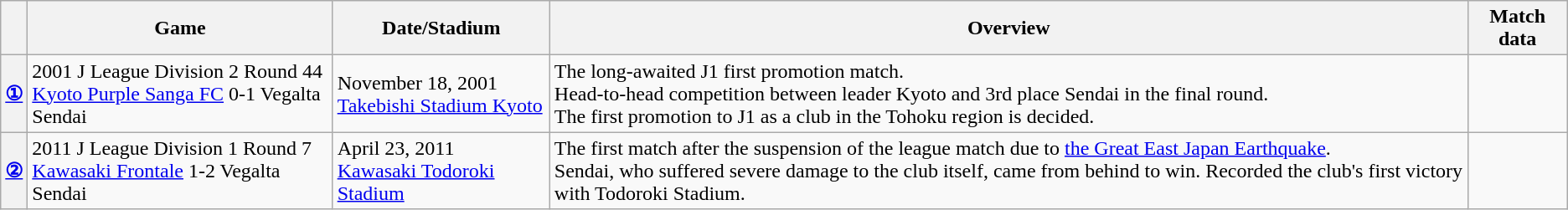<table class="wikitable">
<tr>
<th></th>
<th>Game</th>
<th>Date/Stadium</th>
<th>Overview</th>
<th>Match data</th>
</tr>
<tr>
<th><a href='#'>①</a></th>
<td>2001 J League Division 2 Round 44<br><a href='#'>Kyoto Purple Sanga FC</a> 0-1 Vegalta Sendai</td>
<td>November 18, 2001<br><a href='#'>Takebishi Stadium Kyoto</a></td>
<td>The long-awaited J1 first promotion match.<br>Head-to-head competition between leader Kyoto and 3rd place Sendai in the final round.<br>The first promotion to J1 as a club in the Tohoku region is decided.</td>
<td></td>
</tr>
<tr>
<th><a href='#'>②</a></th>
<td>2011 J League Division 1 Round 7<br><a href='#'>Kawasaki Frontale</a> 1-2 Vegalta Sendai</td>
<td>April 23, 2011<br><a href='#'>Kawasaki Todoroki Stadium</a></td>
<td>The first match after the suspension of the league match due to <a href='#'>the Great East Japan Earthquake</a>.<br>Sendai, who suffered severe damage to the club itself, came from behind to win. 
Recorded the club's first victory with Todoroki Stadium.</td>
<td></td>
</tr>
</table>
